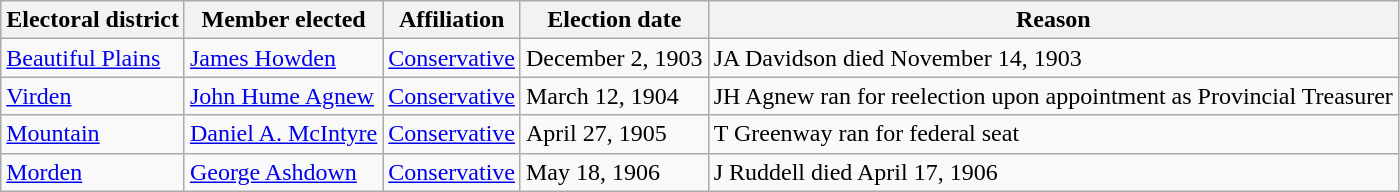<table class="wikitable sortable">
<tr>
<th>Electoral district</th>
<th>Member elected</th>
<th>Affiliation</th>
<th>Election date</th>
<th>Reason</th>
</tr>
<tr>
<td><a href='#'>Beautiful Plains</a></td>
<td><a href='#'>James Howden</a></td>
<td><a href='#'>Conservative</a></td>
<td>December 2, 1903</td>
<td>JA Davidson died November 14, 1903</td>
</tr>
<tr>
<td><a href='#'>Virden</a></td>
<td><a href='#'>John Hume Agnew</a></td>
<td><a href='#'>Conservative</a></td>
<td>March 12, 1904</td>
<td>JH Agnew ran for reelection upon appointment as Provincial Treasurer</td>
</tr>
<tr>
<td><a href='#'>Mountain</a></td>
<td><a href='#'>Daniel A. McIntyre</a></td>
<td><a href='#'>Conservative</a></td>
<td>April 27, 1905</td>
<td>T Greenway ran for federal seat</td>
</tr>
<tr>
<td><a href='#'>Morden</a></td>
<td><a href='#'>George Ashdown</a></td>
<td><a href='#'>Conservative</a></td>
<td>May 18, 1906</td>
<td>J Ruddell died April 17, 1906</td>
</tr>
</table>
